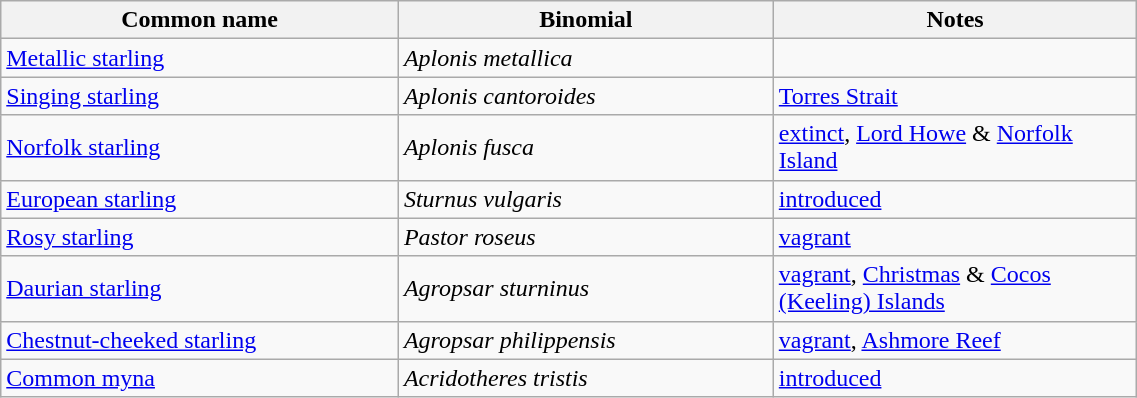<table style="width:60%;" class="wikitable">
<tr>
<th width=35%>Common name</th>
<th width=33%>Binomial</th>
<th width=32%>Notes</th>
</tr>
<tr>
<td><a href='#'>Metallic starling</a></td>
<td><em>Aplonis metallica</em></td>
<td></td>
</tr>
<tr>
<td><a href='#'>Singing starling</a></td>
<td><em>Aplonis cantoroides</em></td>
<td><a href='#'>Torres Strait</a></td>
</tr>
<tr>
<td><a href='#'>Norfolk starling</a></td>
<td><em>Aplonis fusca</em></td>
<td><a href='#'>extinct</a>, <a href='#'>Lord Howe</a> & <a href='#'>Norfolk Island</a></td>
</tr>
<tr>
<td><a href='#'>European starling</a></td>
<td><em>Sturnus vulgaris</em></td>
<td><a href='#'>introduced</a></td>
</tr>
<tr>
<td><a href='#'>Rosy starling</a></td>
<td><em>Pastor roseus</em></td>
<td><a href='#'>vagrant</a></td>
</tr>
<tr>
<td><a href='#'>Daurian starling</a></td>
<td><em>Agropsar sturninus</em></td>
<td><a href='#'>vagrant</a>, <a href='#'>Christmas</a> & <a href='#'>Cocos (Keeling) Islands</a></td>
</tr>
<tr>
<td><a href='#'>Chestnut-cheeked starling</a></td>
<td><em>Agropsar philippensis</em></td>
<td><a href='#'>vagrant</a>, <a href='#'>Ashmore Reef</a></td>
</tr>
<tr>
<td><a href='#'>Common myna</a></td>
<td><em>Acridotheres tristis</em></td>
<td><a href='#'>introduced</a></td>
</tr>
</table>
